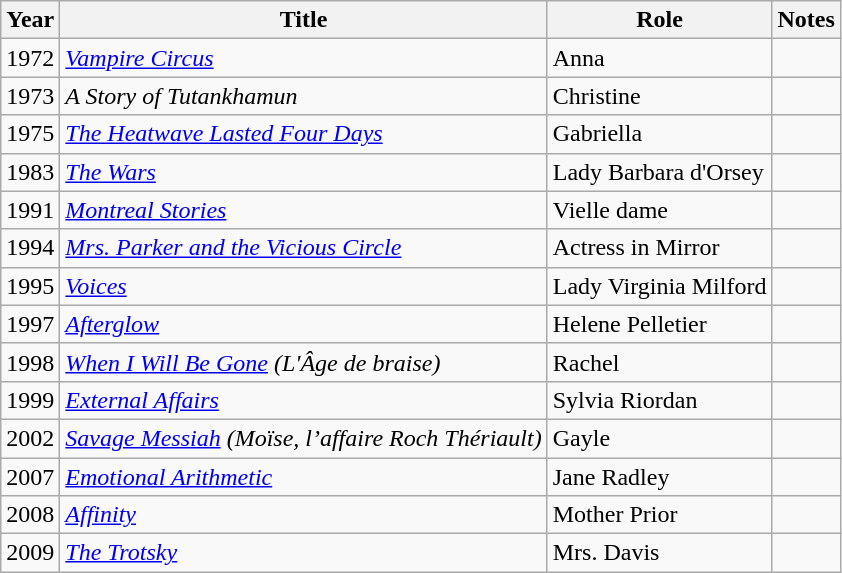<table class="wikitable sortable">
<tr>
<th>Year</th>
<th>Title</th>
<th>Role</th>
<th class="unsortable">Notes</th>
</tr>
<tr>
<td>1972</td>
<td><em><a href='#'>Vampire Circus</a></em></td>
<td>Anna</td>
<td></td>
</tr>
<tr>
<td>1973</td>
<td data-sort-value="Story of Tutankhamun, A"><em>A Story of Tutankhamun</em></td>
<td>Christine</td>
<td></td>
</tr>
<tr>
<td>1975</td>
<td data-sort-value="Heatwave Lasted Four Days, The"><em><a href='#'>The Heatwave Lasted Four Days</a></em></td>
<td>Gabriella</td>
<td></td>
</tr>
<tr>
<td>1983</td>
<td data-sort-value="Wars, The"><em><a href='#'>The Wars</a></em></td>
<td>Lady Barbara d'Orsey</td>
<td></td>
</tr>
<tr>
<td>1991</td>
<td><em><a href='#'>Montreal Stories</a></em></td>
<td>Vielle dame</td>
<td></td>
</tr>
<tr>
<td>1994</td>
<td><em><a href='#'>Mrs. Parker and the Vicious Circle</a></em></td>
<td>Actress in Mirror</td>
<td></td>
</tr>
<tr>
<td>1995</td>
<td><em><a href='#'>Voices</a></em></td>
<td>Lady Virginia Milford</td>
<td></td>
</tr>
<tr>
<td>1997</td>
<td><em><a href='#'>Afterglow</a></em></td>
<td>Helene Pelletier</td>
<td></td>
</tr>
<tr>
<td>1998</td>
<td><em><a href='#'>When I Will Be Gone</a> (L'Âge de braise)</em></td>
<td>Rachel</td>
<td></td>
</tr>
<tr>
<td>1999</td>
<td><em><a href='#'>External Affairs</a></em></td>
<td>Sylvia Riordan</td>
<td></td>
</tr>
<tr>
<td>2002</td>
<td><em><a href='#'>Savage Messiah</a> (Moïse, l’affaire Roch Thériault)</em></td>
<td>Gayle</td>
<td></td>
</tr>
<tr>
<td>2007</td>
<td><em><a href='#'>Emotional Arithmetic</a></em></td>
<td>Jane Radley</td>
<td></td>
</tr>
<tr>
<td>2008</td>
<td><em><a href='#'>Affinity</a></em></td>
<td>Mother Prior</td>
<td></td>
</tr>
<tr>
<td>2009</td>
<td data-sort-value="Trotsky, The"><em><a href='#'>The Trotsky</a></em></td>
<td>Mrs. Davis</td>
<td></td>
</tr>
</table>
